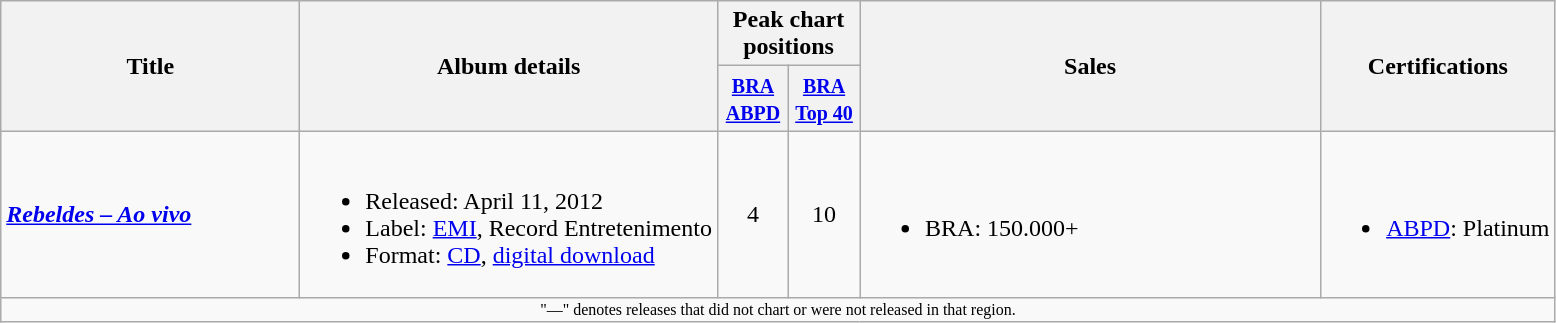<table class="wikitable">
<tr>
<th rowspan="2" style="width:12em;">Title</th>
<th rowspan="2">Album details</th>
<th colspan="2">Peak chart positions</th>
<th rowspan=2 width="300">Sales</th>
<th rowspan="2">Certifications</th>
</tr>
<tr>
<th width="40"><small><a href='#'>BRA ABPD</a></small><br></th>
<th width="40"><small><a href='#'>BRA Top 40</a></small></th>
</tr>
<tr>
<td><strong><em><a href='#'>Rebeldes – Ao vivo</a></em></strong></td>
<td><br><ul><li>Released: April 11, 2012</li><li>Label: <a href='#'>EMI</a>, Record Entretenimento</li><li>Format: <a href='#'>CD</a>, <a href='#'>digital download</a></li></ul></td>
<td align="center">4</td>
<td align="center">10</td>
<td><br><ul><li>BRA: 150.000+</li></ul></td>
<td><br><ul><li><a href='#'>ABPD</a>: Platinum</li></ul></td>
</tr>
<tr>
<td align="center" colspan="6" style="font-size:8pt">"—" denotes releases that did not chart or were not released in that region.</td>
</tr>
</table>
